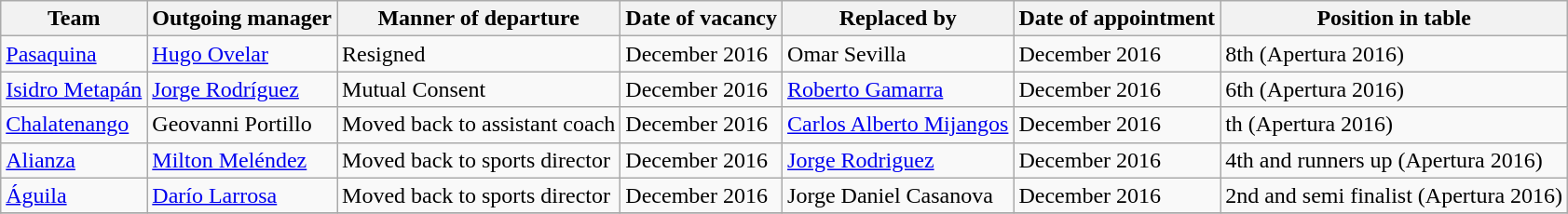<table class="wikitable">
<tr>
<th>Team</th>
<th>Outgoing manager</th>
<th>Manner of departure</th>
<th>Date of vacancy</th>
<th>Replaced by</th>
<th>Date of appointment</th>
<th>Position in table</th>
</tr>
<tr>
<td><a href='#'>Pasaquina</a></td>
<td> <a href='#'>Hugo Ovelar</a></td>
<td>Resigned</td>
<td>December 2016</td>
<td> Omar Sevilla</td>
<td>December 2016</td>
<td>8th (Apertura 2016)</td>
</tr>
<tr>
<td><a href='#'>Isidro Metapán</a></td>
<td> <a href='#'>Jorge Rodríguez</a></td>
<td>Mutual Consent</td>
<td>December 2016</td>
<td> <a href='#'>Roberto Gamarra</a></td>
<td>December 2016</td>
<td>6th (Apertura 2016)</td>
</tr>
<tr>
<td><a href='#'>Chalatenango</a></td>
<td> Geovanni Portillo</td>
<td>Moved back to assistant coach</td>
<td>December 2016</td>
<td> <a href='#'>Carlos Alberto Mijangos</a></td>
<td>December 2016</td>
<td>th (Apertura 2016)</td>
</tr>
<tr>
<td><a href='#'>Alianza</a></td>
<td> <a href='#'>Milton Meléndez</a></td>
<td>Moved back to sports director</td>
<td>December 2016</td>
<td> <a href='#'>Jorge Rodriguez</a></td>
<td>December 2016</td>
<td>4th and runners up (Apertura 2016)</td>
</tr>
<tr>
<td><a href='#'>Águila</a></td>
<td> <a href='#'>Darío Larrosa</a></td>
<td>Moved back to sports director</td>
<td>December 2016</td>
<td> Jorge Daniel Casanova</td>
<td>December 2016</td>
<td>2nd and semi finalist (Apertura 2016)</td>
</tr>
<tr>
</tr>
</table>
